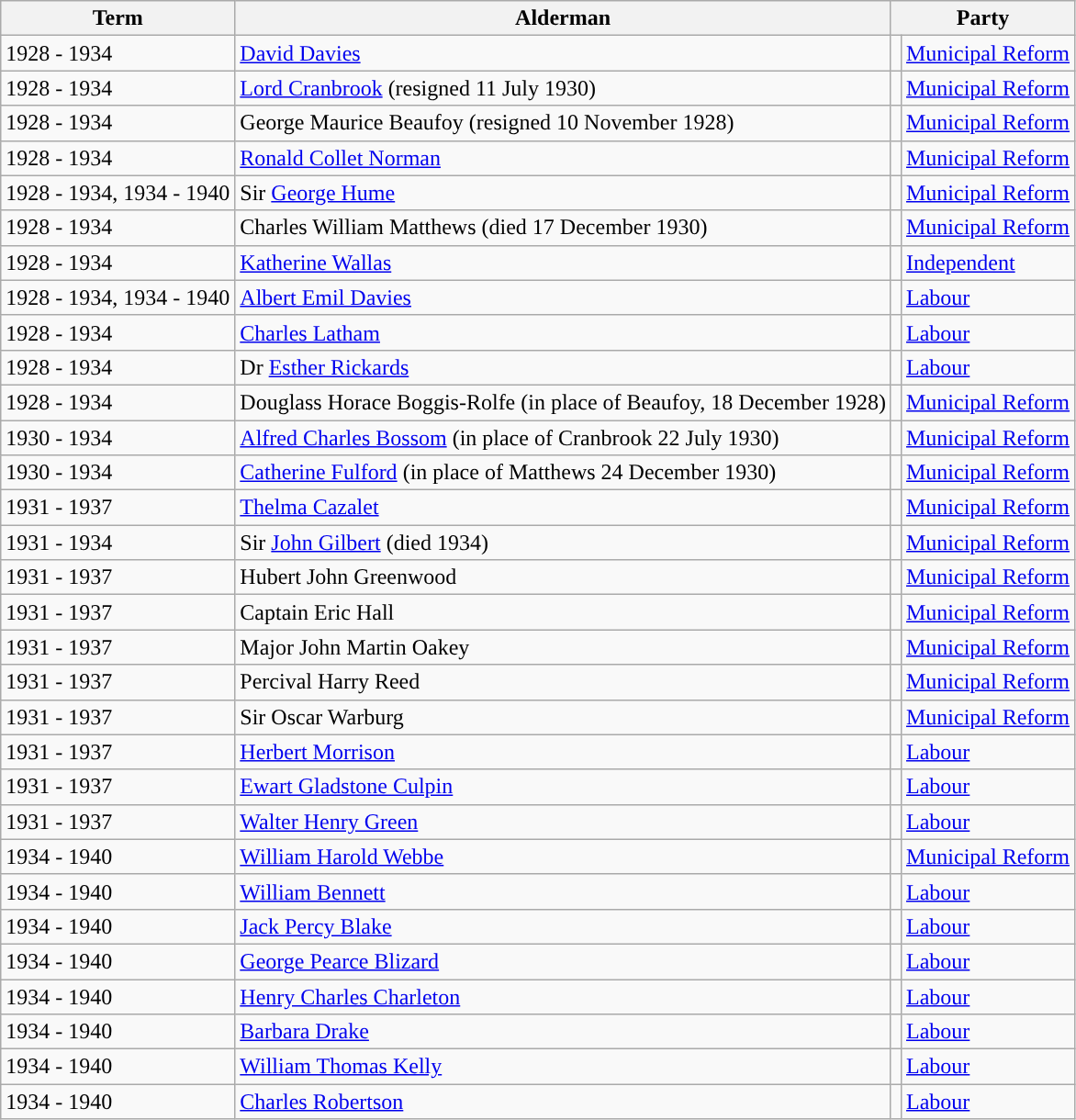<table class="wikitable" border="1">
<tr>
<th>Term</th>
<th>Alderman</th>
<th colspan=2!>Party</th>
</tr>
<tr>
<td>1928 - 1934</td>
<td><a href='#'>David Davies</a></td>
<td style="background-color: "></td>
<td><a href='#'>Municipal Reform</a></td>
</tr>
<tr>
<td>1928 - 1934</td>
<td><a href='#'>Lord Cranbrook</a> (resigned 11 July 1930)</td>
<td style="background-color: "></td>
<td><a href='#'>Municipal Reform</a></td>
</tr>
<tr>
<td>1928 - 1934</td>
<td>George Maurice Beaufoy (resigned 10 November 1928)</td>
<td style="background-color: "></td>
<td><a href='#'>Municipal Reform</a></td>
</tr>
<tr>
<td>1928 - 1934</td>
<td><a href='#'>Ronald Collet Norman</a></td>
<td style="background-color: "></td>
<td><a href='#'>Municipal Reform</a></td>
</tr>
<tr>
<td>1928 - 1934, 1934 - 1940</td>
<td>Sir <a href='#'>George Hume</a></td>
<td style="background-color: "></td>
<td><a href='#'>Municipal Reform</a></td>
</tr>
<tr>
<td>1928 - 1934</td>
<td>Charles William Matthews (died 17 December 1930)</td>
<td style="background-color: "></td>
<td><a href='#'>Municipal Reform</a></td>
</tr>
<tr>
<td>1928 - 1934</td>
<td><a href='#'>Katherine Wallas</a></td>
<td style="background-color: "></td>
<td><a href='#'>Independent</a></td>
</tr>
<tr>
<td>1928 - 1934, 1934 - 1940</td>
<td><a href='#'>Albert Emil Davies</a></td>
<td style="background-color: "></td>
<td><a href='#'>Labour</a></td>
</tr>
<tr>
<td>1928 - 1934</td>
<td><a href='#'>Charles Latham</a></td>
<td style="background-color: "></td>
<td><a href='#'>Labour</a></td>
</tr>
<tr>
<td>1928 - 1934</td>
<td>Dr <a href='#'>Esther Rickards</a></td>
<td style="background-color: "></td>
<td><a href='#'>Labour</a></td>
</tr>
<tr>
<td>1928 - 1934</td>
<td>Douglass Horace Boggis-Rolfe (in place of Beaufoy, 18 December 1928)</td>
<td style="background-color: "></td>
<td><a href='#'>Municipal Reform</a></td>
</tr>
<tr>
<td>1930 - 1934</td>
<td><a href='#'>Alfred Charles Bossom</a> (in place of Cranbrook 22 July 1930)</td>
<td style="background-color: "></td>
<td><a href='#'>Municipal Reform</a></td>
</tr>
<tr>
<td>1930 - 1934</td>
<td><a href='#'>Catherine Fulford</a> (in place of Matthews 24 December 1930)</td>
<td style="background-color: "></td>
<td><a href='#'>Municipal Reform</a></td>
</tr>
<tr>
<td>1931 - 1937</td>
<td><a href='#'>Thelma Cazalet</a></td>
<td style="background-color: "></td>
<td><a href='#'>Municipal Reform</a></td>
</tr>
<tr>
<td>1931 - 1934</td>
<td>Sir <a href='#'>John Gilbert</a> (died 1934)</td>
<td style="background-color: "></td>
<td><a href='#'>Municipal Reform</a></td>
</tr>
<tr>
<td>1931 - 1937</td>
<td>Hubert John Greenwood</td>
<td style="background-color: "></td>
<td><a href='#'>Municipal Reform</a></td>
</tr>
<tr>
<td>1931 - 1937</td>
<td>Captain Eric Hall</td>
<td style="background-color: "></td>
<td><a href='#'>Municipal Reform</a></td>
</tr>
<tr>
<td>1931 - 1937</td>
<td>Major John Martin Oakey</td>
<td style="background-color: "></td>
<td><a href='#'>Municipal Reform</a></td>
</tr>
<tr>
<td>1931 - 1937</td>
<td>Percival Harry Reed</td>
<td style="background-color: "></td>
<td><a href='#'>Municipal Reform</a></td>
</tr>
<tr>
<td>1931 - 1937</td>
<td>Sir Oscar Warburg</td>
<td style="background-color: "></td>
<td><a href='#'>Municipal Reform</a></td>
</tr>
<tr>
<td>1931 - 1937</td>
<td><a href='#'>Herbert Morrison</a></td>
<td style="background-color: "></td>
<td><a href='#'>Labour</a></td>
</tr>
<tr>
<td>1931 - 1937</td>
<td><a href='#'>Ewart Gladstone Culpin</a></td>
<td style="background-color: "></td>
<td><a href='#'>Labour</a></td>
</tr>
<tr>
<td>1931 - 1937</td>
<td><a href='#'>Walter Henry Green</a></td>
<td style="background-color: "></td>
<td><a href='#'>Labour</a></td>
</tr>
<tr>
<td>1934 - 1940</td>
<td><a href='#'>William Harold Webbe</a></td>
<td style="background-color: "></td>
<td><a href='#'>Municipal Reform</a></td>
</tr>
<tr>
<td>1934 - 1940</td>
<td><a href='#'>William Bennett</a></td>
<td style="background-color: "></td>
<td><a href='#'>Labour</a></td>
</tr>
<tr>
<td>1934 - 1940</td>
<td><a href='#'>Jack Percy Blake</a></td>
<td style="background-color: "></td>
<td><a href='#'>Labour</a></td>
</tr>
<tr>
<td>1934 - 1940</td>
<td><a href='#'>George Pearce Blizard</a></td>
<td style="background-color: "></td>
<td><a href='#'>Labour</a></td>
</tr>
<tr>
<td>1934 - 1940</td>
<td><a href='#'>Henry Charles Charleton</a></td>
<td style="background-color: "></td>
<td><a href='#'>Labour</a></td>
</tr>
<tr>
<td>1934 - 1940</td>
<td><a href='#'>Barbara Drake</a></td>
<td style="background-color: "></td>
<td><a href='#'>Labour</a></td>
</tr>
<tr>
<td>1934 - 1940</td>
<td><a href='#'>William Thomas Kelly</a></td>
<td style="background-color: "></td>
<td><a href='#'>Labour</a></td>
</tr>
<tr>
<td>1934 - 1940</td>
<td><a href='#'>Charles Robertson</a></td>
<td style="background-color: "></td>
<td><a href='#'>Labour</a></td>
</tr>
</table>
